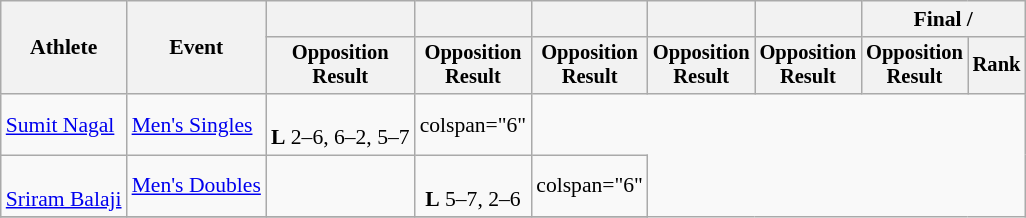<table class="wikitable" style="font-size:90%;">
<tr>
<th rowspan=2>Athlete</th>
<th rowspan=2>Event</th>
<th></th>
<th></th>
<th></th>
<th></th>
<th></th>
<th colspan=2>Final / </th>
</tr>
<tr style="font-size:95%">
<th>Opposition<br>Result</th>
<th>Opposition<br>Result</th>
<th>Opposition<br>Result</th>
<th>Opposition<br>Result</th>
<th>Opposition<br>Result</th>
<th>Opposition<br>Result</th>
<th>Rank</th>
</tr>
<tr align=center>
<td align=left><a href='#'>Sumit Nagal</a></td>
<td align=left><a href='#'>Men's Singles</a></td>
<td><br> <strong>L</strong> 2–6, 6–2, 5–7</td>
<td>colspan="6" </td>
</tr>
<tr align=center>
<td align=left> <br> <a href='#'>Sriram Balaji</a></td>
<td align=left><a href='#'>Men's Doubles</a></td>
<td></td>
<td> <br> <strong>L</strong> 5–7, 2–6</td>
<td>colspan="6" </td>
</tr>
<tr align=center>
</tr>
</table>
